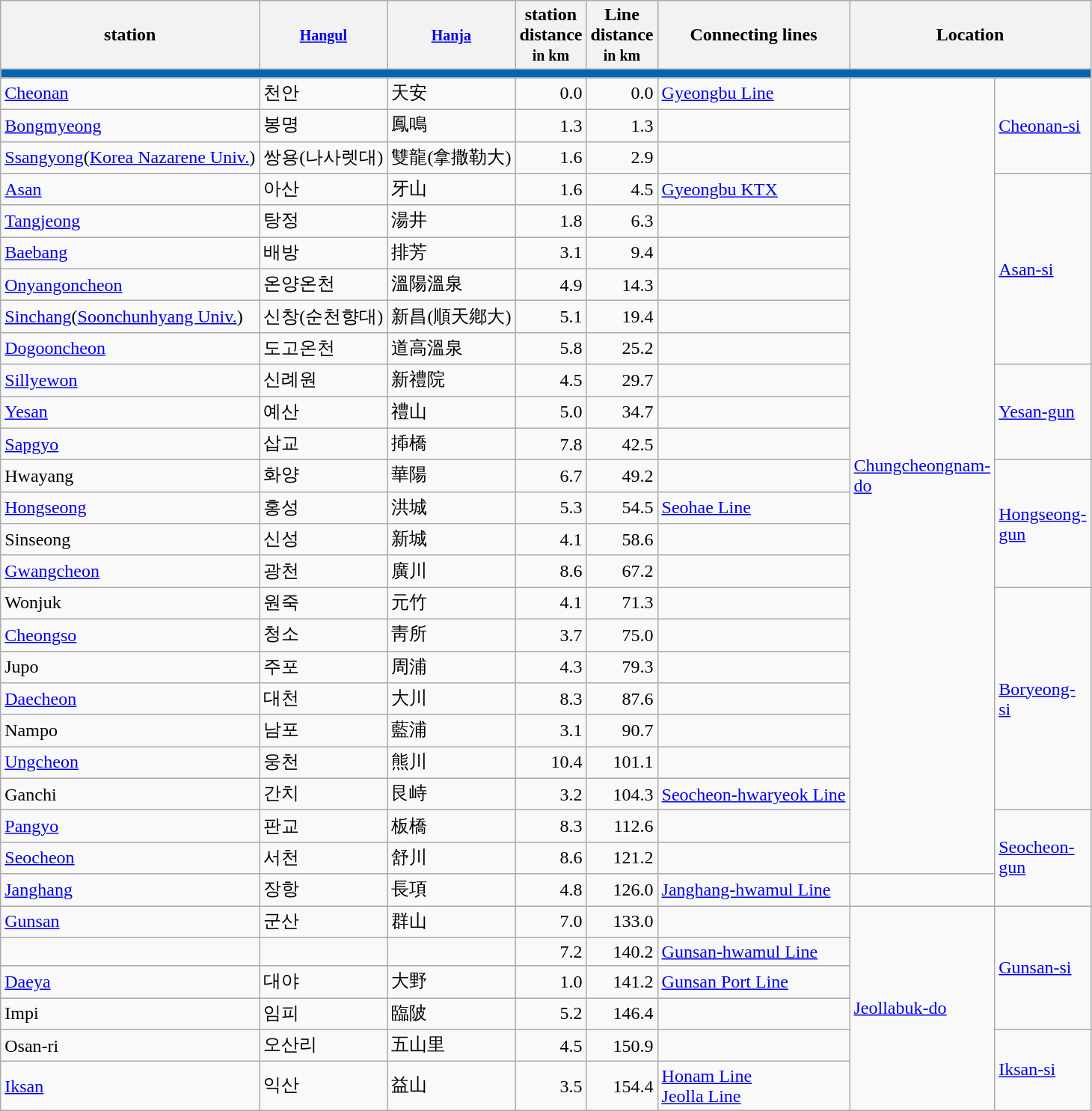<table class=wikitable>
<tr>
<th>station</th>
<th><small><a href='#'>Hangul</a></small></th>
<th><small><a href='#'>Hanja</a></small></th>
<th>station<br>distance<br><small>in km</small></th>
<th>Line<br>distance<br><small>in km</small></th>
<th>Connecting lines</th>
<th colspan="2">Location</th>
</tr>
<tr style="background:#0066B3; height:2pt;">
<td colspan="8"></td>
</tr>
<tr>
<td><a href='#'>Cheonan</a></td>
<td>천안</td>
<td>天安</td>
<td style="text-align: right;">0.0</td>
<td style="text-align: right;">0.0</td>
<td><a href='#'>Gyeongbu Line</a></td>
<td style="width:5em;" rowspan="25"><a href='#'>Chungcheongnam-do</a></td>
<td rowspan="3"><a href='#'>Cheonan-si</a></td>
</tr>
<tr>
<td><a href='#'>Bongmyeong</a></td>
<td>봉명</td>
<td>鳳鳴</td>
<td style="text-align: right;">1.3</td>
<td style="text-align: right;">1.3</td>
<td></td>
</tr>
<tr>
<td><a href='#'>Ssangyong</a>(<a href='#'>Korea Nazarene Univ.</a>)</td>
<td>쌍용(나사렛대)</td>
<td>雙龍(拿撒勒大)</td>
<td style="text-align: right;">1.6</td>
<td style="text-align: right;">2.9</td>
<td></td>
</tr>
<tr>
<td><a href='#'>Asan</a></td>
<td>아산</td>
<td>牙山</td>
<td style="text-align: right;">1.6</td>
<td style="text-align: right;">4.5</td>
<td><a href='#'>Gyeongbu KTX</a></td>
<td rowspan="6"><a href='#'>Asan-si</a></td>
</tr>
<tr>
<td><a href='#'>Tangjeong</a></td>
<td>탕정</td>
<td>湯井</td>
<td style="text-align: right;">1.8</td>
<td style="text-align: right;">6.3</td>
<td></td>
</tr>
<tr>
<td><a href='#'>Baebang</a></td>
<td>배방</td>
<td>排芳</td>
<td style="text-align: right;">3.1</td>
<td style="text-align: right;">9.4</td>
<td></td>
</tr>
<tr>
<td><a href='#'>Onyangoncheon</a></td>
<td>온양온천</td>
<td>溫陽溫泉</td>
<td style="text-align: right;">4.9</td>
<td style="text-align: right;">14.3</td>
<td></td>
</tr>
<tr>
<td><a href='#'>Sinchang</a>(<a href='#'>Soonchunhyang Univ.</a>)</td>
<td>신창(순천향대)</td>
<td>新昌(順天鄕大)</td>
<td style="text-align: right;">5.1</td>
<td style="text-align: right;">19.4</td>
<td></td>
</tr>
<tr>
<td><a href='#'>Dogooncheon</a></td>
<td>도고온천</td>
<td>道高溫泉</td>
<td style="text-align: right;">5.8</td>
<td style="text-align: right;">25.2</td>
<td></td>
</tr>
<tr>
<td><a href='#'>Sillyewon</a></td>
<td>신례원</td>
<td>新禮院</td>
<td style="text-align: right;">4.5</td>
<td style="text-align: right;">29.7</td>
<td></td>
<td rowspan="3"><a href='#'>Yesan-gun</a></td>
</tr>
<tr>
<td><a href='#'>Yesan</a></td>
<td>예산</td>
<td>禮山</td>
<td style="text-align: right;">5.0</td>
<td style="text-align: right;">34.7</td>
<td></td>
</tr>
<tr>
<td><a href='#'>Sapgyo</a></td>
<td>삽교</td>
<td>揷橋</td>
<td style="text-align: right;">7.8</td>
<td style="text-align: right;">42.5</td>
<td></td>
</tr>
<tr>
<td>Hwayang</td>
<td>화양</td>
<td>華陽</td>
<td style="text-align: right;">6.7</td>
<td style="text-align: right;">49.2</td>
<td></td>
<td style="width:3em;" rowspan="4"><a href='#'>Hongseong-gun</a></td>
</tr>
<tr>
<td><a href='#'>Hongseong</a></td>
<td>홍성</td>
<td>洪城</td>
<td style="text-align: right;">5.3</td>
<td style="text-align: right;">54.5</td>
<td><a href='#'>Seohae Line</a></td>
</tr>
<tr>
<td>Sinseong</td>
<td>신성</td>
<td>新城</td>
<td style="text-align: right;">4.1</td>
<td style="text-align: right;">58.6</td>
<td></td>
</tr>
<tr>
<td><a href='#'>Gwangcheon</a></td>
<td>광천</td>
<td>廣川</td>
<td style="text-align: right;">8.6</td>
<td style="text-align: right;">67.2</td>
<td></td>
</tr>
<tr>
<td>Wonjuk</td>
<td>원죽</td>
<td>元竹</td>
<td style="text-align: right;">4.1</td>
<td style="text-align: right;">71.3</td>
<td></td>
<td rowspan="7"><a href='#'>Boryeong-si</a></td>
</tr>
<tr>
<td><a href='#'>Cheongso</a></td>
<td>청소</td>
<td>靑所</td>
<td style="text-align: right;">3.7</td>
<td style="text-align: right;">75.0</td>
<td></td>
</tr>
<tr>
<td>Jupo</td>
<td>주포</td>
<td>周浦</td>
<td style="text-align: right;">4.3</td>
<td style="text-align: right;">79.3</td>
<td></td>
</tr>
<tr>
<td><a href='#'>Daecheon</a></td>
<td>대천</td>
<td>大川</td>
<td style="text-align: right;">8.3</td>
<td style="text-align: right;">87.6</td>
<td></td>
</tr>
<tr>
<td>Nampo</td>
<td>남포</td>
<td>藍浦</td>
<td style="text-align: right;">3.1</td>
<td style="text-align: right;">90.7</td>
<td></td>
</tr>
<tr>
<td><a href='#'>Ungcheon</a></td>
<td>웅천</td>
<td>熊川</td>
<td style="text-align: right;">10.4</td>
<td style="text-align: right;">101.1</td>
<td></td>
</tr>
<tr>
<td>Ganchi</td>
<td>간치</td>
<td>艮峙</td>
<td style="text-align: right;">3.2</td>
<td style="text-align: right;">104.3</td>
<td><a href='#'>Seocheon-hwaryeok Line</a></td>
</tr>
<tr>
<td><a href='#'>Pangyo</a></td>
<td>판교</td>
<td>板橋</td>
<td style="text-align: right;">8.3</td>
<td style="text-align: right;">112.6</td>
<td></td>
<td style="width:3em;" rowspan="3"><a href='#'>Seocheon-gun</a></td>
</tr>
<tr>
<td><a href='#'>Seocheon</a></td>
<td>서천</td>
<td>舒川</td>
<td style="text-align: right;">8.6</td>
<td style="text-align: right;">121.2</td>
<td></td>
</tr>
<tr>
<td><a href='#'>Janghang</a></td>
<td>장항</td>
<td>長項</td>
<td style="text-align: right;">4.8</td>
<td style="text-align: right;">126.0</td>
<td><a href='#'>Janghang-hwamul Line</a></td>
</tr>
<tr>
<td><a href='#'>Gunsan</a></td>
<td>군산</td>
<td>群山</td>
<td style="text-align: right;">7.0</td>
<td style="text-align: right;">133.0</td>
<td></td>
<td rowspan="6"><a href='#'>Jeollabuk-do</a></td>
<td rowspan="4"><a href='#'>Gunsan-si</a></td>
</tr>
<tr>
<td></td>
<td></td>
<td></td>
<td style="text-align: right;">7.2</td>
<td style="text-align: right;">140.2</td>
<td><a href='#'>Gunsan-hwamul Line</a></td>
</tr>
<tr>
<td><a href='#'>Daeya</a></td>
<td>대야</td>
<td>大野</td>
<td style="text-align: right;">1.0</td>
<td style="text-align: right;">141.2</td>
<td><a href='#'>Gunsan Port Line</a></td>
</tr>
<tr>
<td>Impi</td>
<td>임피</td>
<td>臨陂</td>
<td style="text-align: right;">5.2</td>
<td style="text-align: right;">146.4</td>
<td></td>
</tr>
<tr>
<td>Osan-ri</td>
<td>오산리</td>
<td>五山里</td>
<td style="text-align: right;">4.5</td>
<td style="text-align: right;">150.9</td>
<td></td>
<td rowspan="2"><a href='#'>Iksan-si</a></td>
</tr>
<tr>
<td><a href='#'>Iksan</a></td>
<td>익산</td>
<td>益山</td>
<td style="text-align: right;">3.5</td>
<td style="text-align: right;">154.4</td>
<td><a href='#'>Honam Line</a><br><a href='#'>Jeolla Line</a></td>
</tr>
</table>
